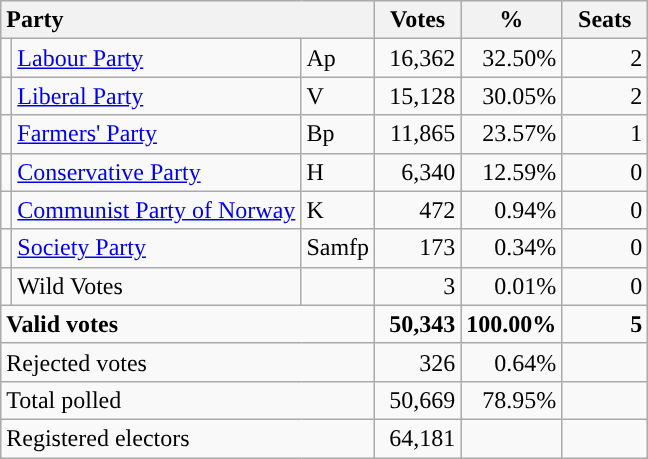<table class="wikitable" border="1" style="text-align:right;">
<tr>
<th style="text-align:left;" colspan=3>Party</th>
<th align=center width="50">Votes</th>
<th align=center width="50">%</th>
<th align=center width="50">Seats</th>
</tr>
<tr>
<td style="color:inherit;background:"></td>
<td align=left><a href='#'>Labour Party</a></td>
<td align=left>Ap</td>
<td>16,362</td>
<td>32.50%</td>
<td>2</td>
</tr>
<tr>
<td style="color:inherit;background:"></td>
<td align=left><a href='#'>Liberal Party</a></td>
<td align=left>V</td>
<td>15,128</td>
<td>30.05%</td>
<td>2</td>
</tr>
<tr>
<td style="color:inherit;background:"></td>
<td align=left><a href='#'>Farmers' Party</a></td>
<td align=left>Bp</td>
<td>11,865</td>
<td>23.57%</td>
<td>1</td>
</tr>
<tr>
<td style="color:inherit;background:"></td>
<td align=left><a href='#'>Conservative Party</a></td>
<td align=left>H</td>
<td>6,340</td>
<td>12.59%</td>
<td>0</td>
</tr>
<tr>
<td style="color:inherit;background:"></td>
<td align=left><a href='#'>Communist Party of Norway</a></td>
<td align=left>K</td>
<td>472</td>
<td>0.94%</td>
<td>0</td>
</tr>
<tr>
<td></td>
<td align=left><a href='#'>Society Party</a></td>
<td align=left>Samfp</td>
<td>173</td>
<td>0.34%</td>
<td>0</td>
</tr>
<tr>
<td></td>
<td align=left>Wild Votes</td>
<td align=left></td>
<td>3</td>
<td>0.01%</td>
<td>0</td>
</tr>
<tr style="font-weight:bold">
<td align=left colspan=3>Valid votes</td>
<td>50,343</td>
<td>100.00%</td>
<td>5</td>
</tr>
<tr>
<td align=left colspan=3>Rejected votes</td>
<td>326</td>
<td>0.64%</td>
<td></td>
</tr>
<tr>
<td align=left colspan=3>Total polled</td>
<td>50,669</td>
<td>78.95%</td>
<td></td>
</tr>
<tr>
<td align=left colspan=3>Registered electors</td>
<td>64,181</td>
<td></td>
<td></td>
</tr>
</table>
